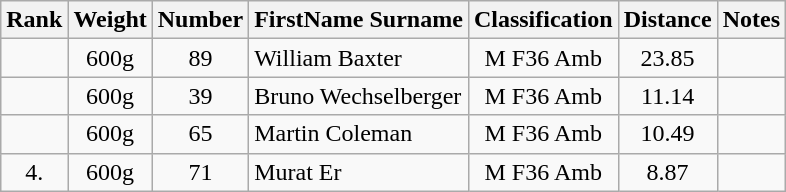<table class="wikitable sortable" style="text-align:center">
<tr>
<th>Rank</th>
<th>Weight</th>
<th>Number</th>
<th>FirstName Surname</th>
<th>Classification</th>
<th>Distance</th>
<th>Notes</th>
</tr>
<tr>
<td></td>
<td>600g</td>
<td>89</td>
<td style="text-align:left"> William Baxter</td>
<td>M F36 Amb</td>
<td>23.85</td>
<td></td>
</tr>
<tr>
<td></td>
<td>600g</td>
<td>39</td>
<td style="text-align:left"> Bruno Wechselberger</td>
<td>M F36 Amb</td>
<td>11.14</td>
<td></td>
</tr>
<tr>
<td></td>
<td>600g</td>
<td>65</td>
<td style="text-align:left"> Martin Coleman</td>
<td>M F36 Amb</td>
<td>10.49</td>
<td></td>
</tr>
<tr>
<td>4.</td>
<td>600g</td>
<td>71</td>
<td style="text-align:left"> Murat Er</td>
<td>M F36 Amb</td>
<td>8.87</td>
<td></td>
</tr>
</table>
